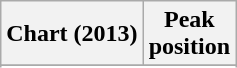<table class="wikitable plainrowheaders">
<tr>
<th scope="col">Chart (2013)</th>
<th scope="col">Peak<br>position</th>
</tr>
<tr>
</tr>
<tr>
</tr>
</table>
